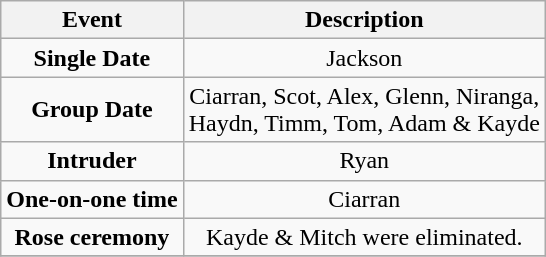<table class="wikitable sortable" style="text-align:center;">
<tr>
<th>Event</th>
<th>Description</th>
</tr>
<tr>
<td><strong>Single Date</strong></td>
<td>Jackson</td>
</tr>
<tr>
<td><strong>Group Date</strong></td>
<td>Ciarran, Scot, Alex, Glenn, Niranga,<br> Haydn, Timm, Tom, Adam & Kayde</td>
</tr>
<tr>
<td><strong>Intruder</strong></td>
<td>Ryan</td>
</tr>
<tr>
<td><strong>One-on-one time</strong></td>
<td>Ciarran</td>
</tr>
<tr>
<td><strong>Rose ceremony</strong></td>
<td>Kayde & Mitch were eliminated.</td>
</tr>
<tr>
</tr>
</table>
